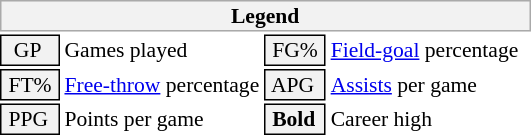<table class="toccolours" style="font-size: 90%; white-space: nowrap;">
<tr>
<th colspan="6" style="background:#f2f2f2; border:1px solid #aaa;">Legend</th>
</tr>
<tr>
<td style="background:#f2f2f2; border:1px solid black;">  GP</td>
<td>Games played</td>
<td style="background:#f2f2f2; border:1px solid black;"> FG% </td>
<td style="padding-right: 8px"><a href='#'>Field-goal</a> percentage</td>
</tr>
<tr>
<td style="background:#f2f2f2; border:1px solid black;"> FT% </td>
<td><a href='#'>Free-throw</a> percentage</td>
<td style="background:#f2f2f2; border:1px solid black;"> APG </td>
<td><a href='#'>Assists</a> per game</td>
</tr>
<tr>
<td style="background:#f2f2f2; border:1px solid black;"> PPG </td>
<td>Points per game</td>
<td style="background-color: #F2F2F2; border: 1px solid black"> <strong>Bold</strong> </td>
<td>Career high</td>
</tr>
<tr>
</tr>
</table>
